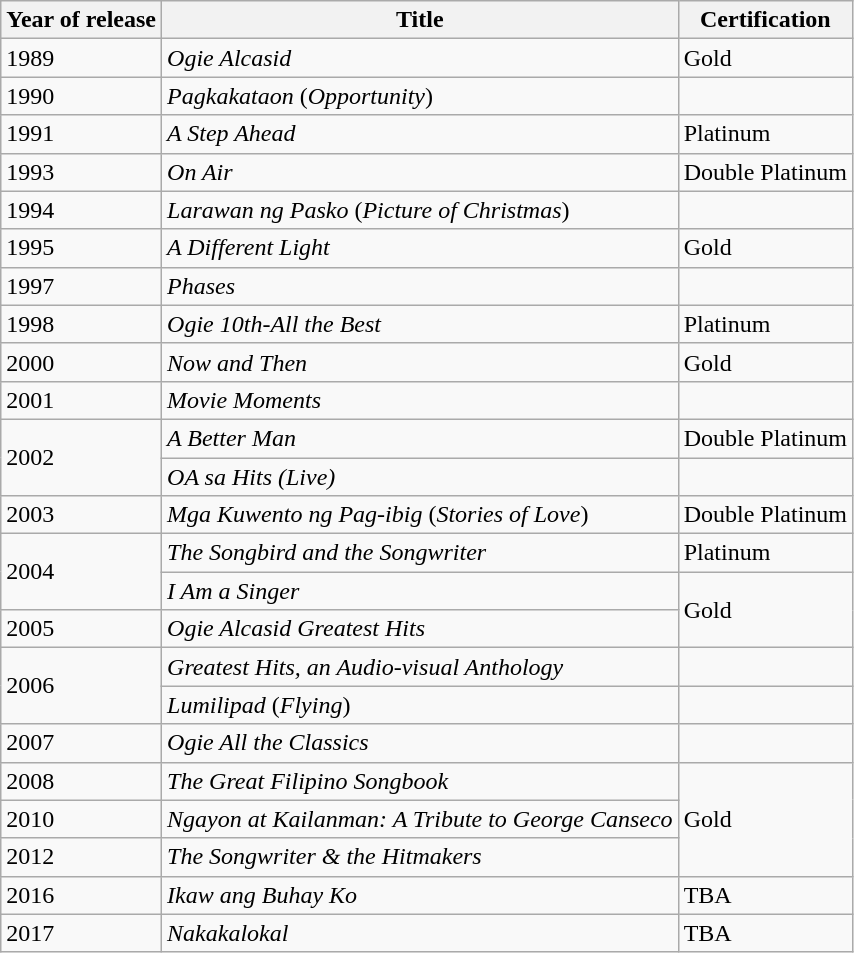<table class="wikitable">
<tr>
<th>Year of release</th>
<th>Title</th>
<th>Certification</th>
</tr>
<tr>
<td>1989</td>
<td><em>Ogie Alcasid</em></td>
<td>Gold</td>
</tr>
<tr>
<td>1990</td>
<td><em>Pagkakataon</em> (<em>Opportunity</em>)</td>
<td></td>
</tr>
<tr>
<td>1991</td>
<td><em>A Step Ahead</em></td>
<td>Platinum</td>
</tr>
<tr>
<td>1993</td>
<td><em>On Air</em></td>
<td>Double Platinum</td>
</tr>
<tr>
<td>1994</td>
<td><em>Larawan ng Pasko</em> (<em>Picture of Christmas</em>)</td>
<td></td>
</tr>
<tr>
<td>1995</td>
<td><em>A Different Light</em></td>
<td>Gold</td>
</tr>
<tr>
<td>1997</td>
<td><em>Phases</em></td>
<td></td>
</tr>
<tr>
<td>1998</td>
<td><em>Ogie 10th-All the Best</em></td>
<td>Platinum</td>
</tr>
<tr>
<td>2000</td>
<td><em>Now and Then</em></td>
<td>Gold</td>
</tr>
<tr>
<td>2001</td>
<td><em>Movie Moments</em></td>
<td></td>
</tr>
<tr>
<td rowspan="2">2002</td>
<td><em>A Better Man</em></td>
<td>Double Platinum</td>
</tr>
<tr>
<td><em>OA sa Hits (Live)</em></td>
<td></td>
</tr>
<tr>
<td>2003</td>
<td><em>Mga Kuwento ng Pag-ibig</em> (<em>Stories of Love</em>)</td>
<td>Double Platinum</td>
</tr>
<tr>
<td rowspan="2">2004</td>
<td><em>The Songbird and the Songwriter</em></td>
<td>Platinum</td>
</tr>
<tr>
<td><em>I Am a Singer</em></td>
<td rowspan="2">Gold</td>
</tr>
<tr>
<td>2005</td>
<td><em>Ogie Alcasid Greatest Hits</em></td>
</tr>
<tr>
<td rowspan="2">2006</td>
<td><em>Greatest Hits, an Audio-visual Anthology</em></td>
<td></td>
</tr>
<tr>
<td><em>Lumilipad</em> (<em>Flying</em>)</td>
<td></td>
</tr>
<tr>
<td>2007</td>
<td><em>Ogie All the Classics</em></td>
<td></td>
</tr>
<tr>
<td>2008</td>
<td><em>The Great Filipino Songbook</em></td>
<td rowspan="3">Gold</td>
</tr>
<tr>
<td>2010</td>
<td><em>Ngayon at Kailanman: A Tribute to George Canseco</em></td>
</tr>
<tr>
<td>2012</td>
<td><em>The Songwriter & the Hitmakers</em></td>
</tr>
<tr>
<td>2016</td>
<td><em>Ikaw ang Buhay Ko</em></td>
<td>TBA</td>
</tr>
<tr>
<td>2017</td>
<td><em>Nakakalokal</em></td>
<td>TBA</td>
</tr>
</table>
